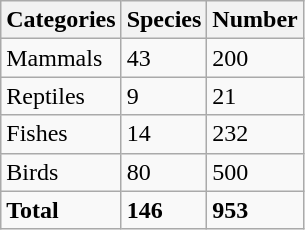<table class="wikitable sortable">
<tr>
<th>Categories</th>
<th>Species</th>
<th>Number</th>
</tr>
<tr>
<td>Mammals</td>
<td>43</td>
<td>200</td>
</tr>
<tr>
<td>Reptiles</td>
<td>9</td>
<td>21</td>
</tr>
<tr>
<td>Fishes</td>
<td>14</td>
<td>232</td>
</tr>
<tr>
<td>Birds</td>
<td>80</td>
<td>500</td>
</tr>
<tr>
<td><strong>Total</strong></td>
<td><strong>146</strong></td>
<td><strong>953</strong> </td>
</tr>
</table>
